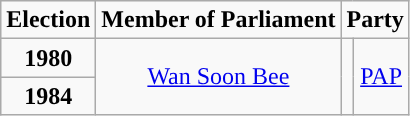<table class="wikitable" align="center" style="text-align:center">
<tr>
<td><strong>Election </strong></td>
<td><strong>Member of Parliament</strong></td>
<td colspan="2"><strong>Party</strong></td>
</tr>
<tr>
<td><strong>1980</strong></td>
<td rowspan="2"><a href='#'>Wan Soon Bee</a></td>
<td rowspan="2"></td>
<td rowspan="2"><a href='#'>PAP</a></td>
</tr>
<tr>
<td><strong>1984</strong></td>
</tr>
</table>
